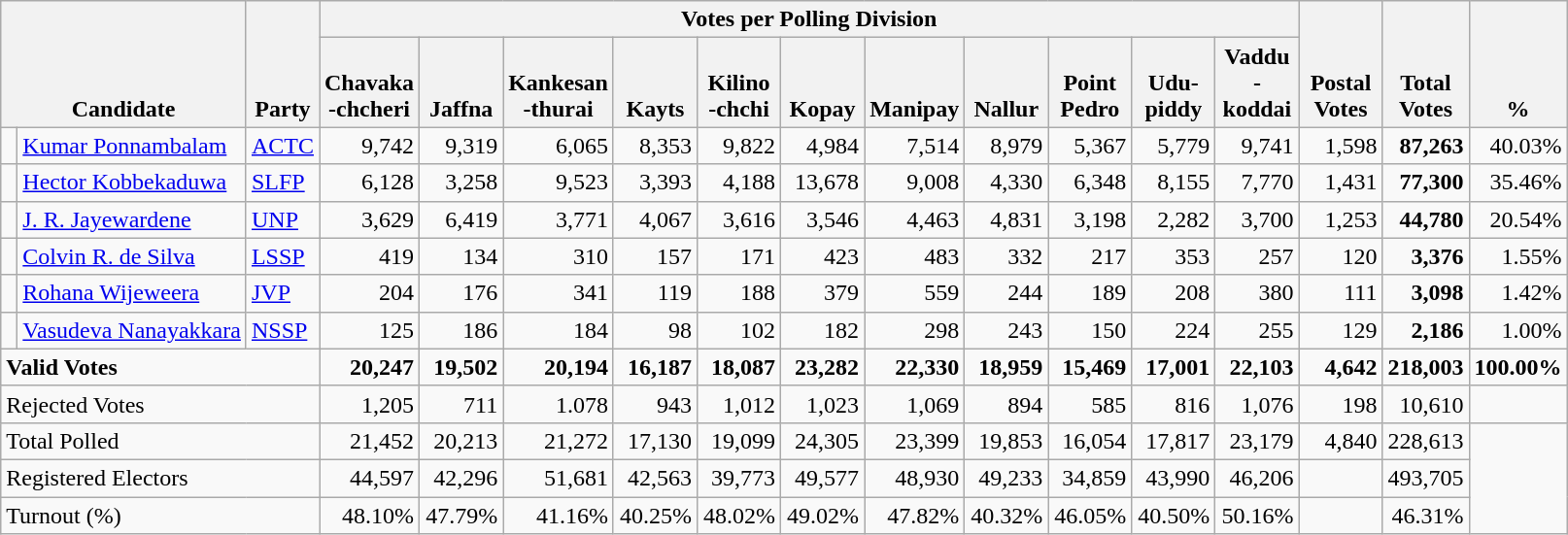<table class="wikitable" border="1" style="text-align:right;">
<tr>
<th align=left valign=bottom rowspan=2 colspan=2>Candidate</th>
<th align=left valign=bottom rowspan=2 width="40">Party</th>
<th colspan=11>Votes per Polling Division</th>
<th align=center valign=bottom rowspan=2 width="50">Postal<br>Votes</th>
<th align=center valign=bottom rowspan=2 width="50">Total Votes</th>
<th align=center valign=bottom rowspan=2 width="50">%</th>
</tr>
<tr>
<th align=center valign=bottom width="50">Chavaka<br>-chcheri</th>
<th align=center valign=bottom width="50">Jaffna</th>
<th align=center valign=bottom width="50">Kankesan<br>-thurai</th>
<th align=center valign=bottom width="50">Kayts</th>
<th align=center valign=bottom width="50">Kilino<br>-chchi</th>
<th align=center valign=bottom width="50">Kopay</th>
<th align=center valign=bottom width="50">Manipay</th>
<th align=center valign=bottom width="50">Nallur</th>
<th align=center valign=bottom width="50">Point<br>Pedro</th>
<th align=center valign=bottom width="50">Udu-<br>piddy</th>
<th align=center valign=bottom width="50">Vaddu<br>-koddai</th>
</tr>
<tr>
<td bgcolor=> </td>
<td align=left><a href='#'>Kumar Ponnambalam</a></td>
<td align=left><a href='#'>ACTC</a></td>
<td>9,742</td>
<td>9,319</td>
<td>6,065</td>
<td>8,353</td>
<td>9,822</td>
<td>4,984</td>
<td>7,514</td>
<td>8,979</td>
<td>5,367</td>
<td>5,779</td>
<td>9,741</td>
<td>1,598</td>
<td><strong>87,263</strong></td>
<td>40.03%</td>
</tr>
<tr>
<td bgcolor=> </td>
<td align=left><a href='#'>Hector Kobbekaduwa</a></td>
<td align=left><a href='#'>SLFP</a></td>
<td>6,128</td>
<td>3,258</td>
<td>9,523</td>
<td>3,393</td>
<td>4,188</td>
<td>13,678</td>
<td>9,008</td>
<td>4,330</td>
<td>6,348</td>
<td>8,155</td>
<td>7,770</td>
<td>1,431</td>
<td><strong>77,300</strong></td>
<td>35.46%</td>
</tr>
<tr>
<td bgcolor=> </td>
<td align=left><a href='#'>J. R. Jayewardene</a></td>
<td align=left><a href='#'>UNP</a></td>
<td>3,629</td>
<td>6,419</td>
<td>3,771</td>
<td>4,067</td>
<td>3,616</td>
<td>3,546</td>
<td>4,463</td>
<td>4,831</td>
<td>3,198</td>
<td>2,282</td>
<td>3,700</td>
<td>1,253</td>
<td><strong>44,780</strong></td>
<td>20.54%</td>
</tr>
<tr>
<td bgcolor=> </td>
<td align=left><a href='#'>Colvin R. de Silva</a></td>
<td align=left><a href='#'>LSSP</a></td>
<td>419</td>
<td>134</td>
<td>310</td>
<td>157</td>
<td>171</td>
<td>423</td>
<td>483</td>
<td>332</td>
<td>217</td>
<td>353</td>
<td>257</td>
<td>120</td>
<td><strong>3,376</strong></td>
<td>1.55%</td>
</tr>
<tr>
<td bgcolor=> </td>
<td align=left><a href='#'>Rohana Wijeweera</a></td>
<td align=left><a href='#'>JVP</a></td>
<td>204</td>
<td>176</td>
<td>341</td>
<td>119</td>
<td>188</td>
<td>379</td>
<td>559</td>
<td>244</td>
<td>189</td>
<td>208</td>
<td>380</td>
<td>111</td>
<td><strong>3,098</strong></td>
<td>1.42%</td>
</tr>
<tr>
<td bgcolor=> </td>
<td align=left><a href='#'>Vasudeva Nanayakkara</a></td>
<td align=left><a href='#'>NSSP</a></td>
<td>125</td>
<td>186</td>
<td>184</td>
<td>98</td>
<td>102</td>
<td>182</td>
<td>298</td>
<td>243</td>
<td>150</td>
<td>224</td>
<td>255</td>
<td>129</td>
<td><strong>2,186</strong></td>
<td>1.00%</td>
</tr>
<tr>
<td align=left colspan=3><strong>Valid Votes</strong></td>
<td><strong>20,247</strong></td>
<td><strong>19,502</strong></td>
<td><strong>20,194</strong></td>
<td><strong>16,187</strong></td>
<td><strong>18,087</strong></td>
<td><strong>23,282</strong></td>
<td><strong>22,330</strong></td>
<td><strong>18,959</strong></td>
<td><strong>15,469</strong></td>
<td><strong>17,001</strong></td>
<td><strong>22,103</strong></td>
<td><strong>4,642</strong></td>
<td><strong>218,003</strong></td>
<td><strong>100.00%</strong></td>
</tr>
<tr>
<td align=left colspan=3>Rejected Votes</td>
<td>1,205</td>
<td>711</td>
<td>1.078</td>
<td>943</td>
<td>1,012</td>
<td>1,023</td>
<td>1,069</td>
<td>894</td>
<td>585</td>
<td>816</td>
<td>1,076</td>
<td>198</td>
<td>10,610</td>
<td></td>
</tr>
<tr>
<td align=left colspan=3>Total Polled</td>
<td>21,452</td>
<td>20,213</td>
<td>21,272</td>
<td>17,130</td>
<td>19,099</td>
<td>24,305</td>
<td>23,399</td>
<td>19,853</td>
<td>16,054</td>
<td>17,817</td>
<td>23,179</td>
<td>4,840</td>
<td>228,613</td>
</tr>
<tr>
<td align=left colspan=3>Registered Electors</td>
<td>44,597</td>
<td>42,296</td>
<td>51,681</td>
<td>42,563</td>
<td>39,773</td>
<td>49,577</td>
<td>48,930</td>
<td>49,233</td>
<td>34,859</td>
<td>43,990</td>
<td>46,206</td>
<td></td>
<td>493,705</td>
</tr>
<tr>
<td align=left colspan=3>Turnout (%)</td>
<td>48.10%</td>
<td>47.79%</td>
<td>41.16%</td>
<td>40.25%</td>
<td>48.02%</td>
<td>49.02%</td>
<td>47.82%</td>
<td>40.32%</td>
<td>46.05%</td>
<td>40.50%</td>
<td>50.16%</td>
<td></td>
<td>46.31%</td>
</tr>
</table>
